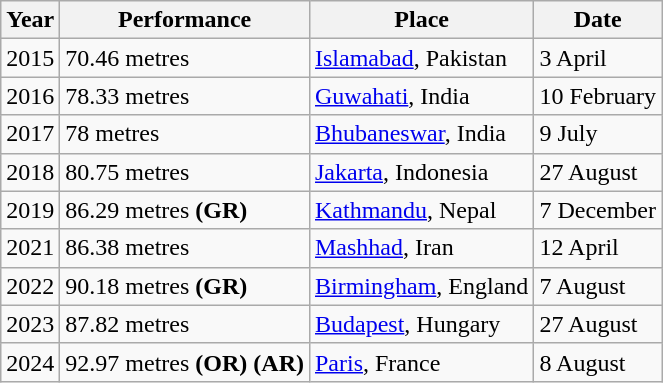<table class="wikitable sortable">
<tr>
<th>Year</th>
<th>Performance</th>
<th>Place</th>
<th>Date</th>
</tr>
<tr>
<td>2015</td>
<td>70.46 metres</td>
<td><a href='#'>Islamabad</a>, Pakistan</td>
<td>3 April</td>
</tr>
<tr>
<td>2016</td>
<td>78.33 metres</td>
<td><a href='#'>Guwahati</a>, India</td>
<td>10 February</td>
</tr>
<tr>
<td>2017</td>
<td>78 metres</td>
<td><a href='#'>Bhubaneswar</a>, India</td>
<td>9 July</td>
</tr>
<tr>
<td>2018</td>
<td>80.75 metres</td>
<td><a href='#'>Jakarta</a>, Indonesia</td>
<td>27 August</td>
</tr>
<tr>
<td>2019</td>
<td>86.29 metres <strong>(GR)</strong></td>
<td><a href='#'>Kathmandu</a>, Nepal</td>
<td>7 December</td>
</tr>
<tr>
<td>2021</td>
<td>86.38 metres</td>
<td><a href='#'>Mashhad</a>, Iran</td>
<td>12 April</td>
</tr>
<tr>
<td>2022</td>
<td>90.18 metres <strong>(GR)</strong></td>
<td><a href='#'>Birmingham</a>, England</td>
<td>7 August</td>
</tr>
<tr>
<td>2023</td>
<td>87.82 metres</td>
<td><a href='#'>Budapest</a>, Hungary</td>
<td>27 August</td>
</tr>
<tr>
<td>2024</td>
<td>92.97 metres <strong>(OR) (AR)</strong></td>
<td><a href='#'>Paris</a>, France</td>
<td>8 August</td>
</tr>
</table>
